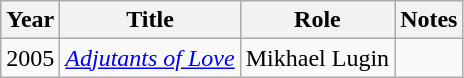<table class="wikitable sortable">
<tr>
<th>Year</th>
<th>Title</th>
<th>Role</th>
<th class="unsortable">Notes</th>
</tr>
<tr>
<td>2005</td>
<td><em><a href='#'>Adjutants of Love</a></em></td>
<td>Mikhael Lugin</td>
<td></td>
</tr>
</table>
